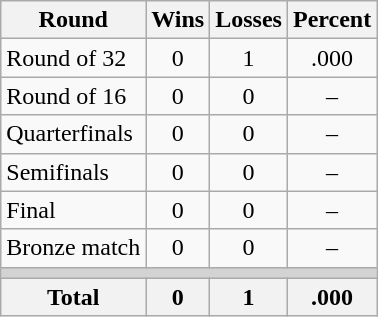<table class=wikitable>
<tr>
<th>Round</th>
<th>Wins</th>
<th>Losses</th>
<th>Percent</th>
</tr>
<tr align=center>
<td align=left>Round of 32</td>
<td>0</td>
<td>1</td>
<td>.000</td>
</tr>
<tr align=center>
<td align=left>Round of 16</td>
<td>0</td>
<td>0</td>
<td>–</td>
</tr>
<tr align=center>
<td align=left>Quarterfinals</td>
<td>0</td>
<td>0</td>
<td>–</td>
</tr>
<tr align=center>
<td align=left>Semifinals</td>
<td>0</td>
<td>0</td>
<td>–</td>
</tr>
<tr align=center>
<td align=left>Final</td>
<td>0</td>
<td>0</td>
<td>–</td>
</tr>
<tr align=center>
<td align=left>Bronze match</td>
<td>0</td>
<td>0</td>
<td>–</td>
</tr>
<tr>
<td colspan=4 bgcolor=lightgray></td>
</tr>
<tr>
<th>Total</th>
<th>0</th>
<th>1</th>
<th>.000</th>
</tr>
</table>
